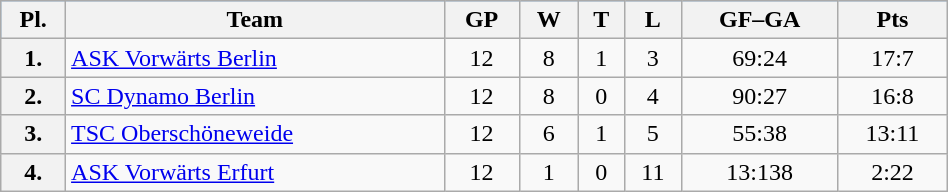<table class="wikitable" width="50%">
<tr bgcolor="#5DB0FA">
<th>Pl.</th>
<th>Team</th>
<th>GP</th>
<th>W</th>
<th>T</th>
<th>L</th>
<th>GF–GA</th>
<th>Pts</th>
</tr>
<tr align="center">
<th>1.</th>
<td align="left" width="40%"><a href='#'>ASK Vorwärts Berlin</a></td>
<td>12</td>
<td>8</td>
<td>1</td>
<td>3</td>
<td>69:24</td>
<td>17:7</td>
</tr>
<tr align="center">
<th>2.</th>
<td align="left" width="40%"><a href='#'>SC Dynamo Berlin</a></td>
<td>12</td>
<td>8</td>
<td>0</td>
<td>4</td>
<td>90:27</td>
<td>16:8</td>
</tr>
<tr align="center">
<th>3.</th>
<td align="left" width="40%"><a href='#'>TSC Oberschöneweide</a></td>
<td>12</td>
<td>6</td>
<td>1</td>
<td>5</td>
<td>55:38</td>
<td>13:11</td>
</tr>
<tr align="center">
<th>4.</th>
<td align="left" width="40%"><a href='#'>ASK Vorwärts Erfurt</a></td>
<td>12</td>
<td>1</td>
<td>0</td>
<td>11</td>
<td>13:138</td>
<td align="center">2:22</td>
</tr>
</table>
